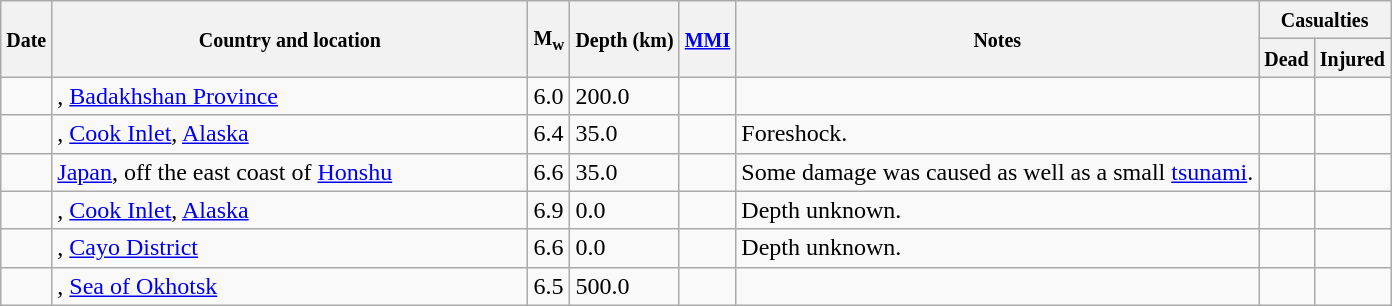<table class="wikitable sortable sort-under" style="border:1px black; margin-left:1em;">
<tr>
<th rowspan="2"><small>Date</small></th>
<th rowspan="2" style="width: 310px"><small>Country and location</small></th>
<th rowspan="2"><small>M<sub>w</sub></small></th>
<th rowspan="2"><small>Depth (km)</small></th>
<th rowspan="2"><small><a href='#'>MMI</a></small></th>
<th rowspan="2" class="unsortable"><small>Notes</small></th>
<th colspan="2"><small>Casualties</small></th>
</tr>
<tr>
<th><small>Dead</small></th>
<th><small>Injured</small></th>
</tr>
<tr>
<td></td>
<td>, <a href='#'>Badakhshan Province</a></td>
<td>6.0</td>
<td>200.0</td>
<td></td>
<td></td>
<td></td>
<td></td>
</tr>
<tr>
<td></td>
<td>, <a href='#'>Cook Inlet</a>, <a href='#'>Alaska</a></td>
<td>6.4</td>
<td>35.0</td>
<td></td>
<td>Foreshock.</td>
<td></td>
<td></td>
</tr>
<tr>
<td></td>
<td> <a href='#'>Japan</a>, off the east coast of <a href='#'>Honshu</a></td>
<td>6.6</td>
<td>35.0</td>
<td></td>
<td>Some damage was caused as well as a small <a href='#'>tsunami</a>.</td>
<td></td>
<td></td>
</tr>
<tr>
<td></td>
<td>, <a href='#'>Cook Inlet</a>, <a href='#'>Alaska</a></td>
<td>6.9</td>
<td>0.0</td>
<td></td>
<td>Depth unknown.</td>
<td></td>
<td></td>
</tr>
<tr>
<td></td>
<td>, <a href='#'>Cayo District</a></td>
<td>6.6</td>
<td>0.0</td>
<td></td>
<td>Depth unknown.</td>
<td></td>
<td></td>
</tr>
<tr>
<td></td>
<td>, <a href='#'>Sea of Okhotsk</a></td>
<td>6.5</td>
<td>500.0</td>
<td></td>
<td></td>
<td></td>
<td></td>
</tr>
</table>
